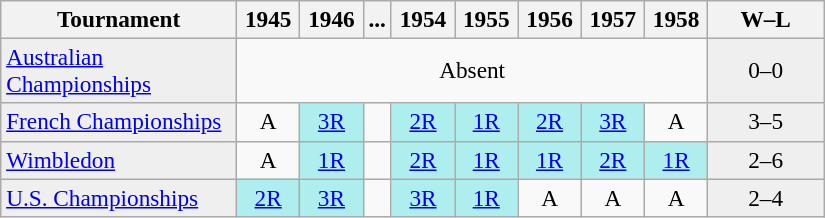<table class="wikitable" style="text-align:center;font-size:97%">
<tr>
<th width="150">Tournament</th>
<th width="35">1945</th>
<th width="35">1946</th>
<th>...</th>
<th width="35">1954</th>
<th width="35">1955</th>
<th width="35">1956</th>
<th width="35">1957</th>
<th width="35">1958</th>
<th width="70">W–L</th>
</tr>
<tr>
<td style="background:#efefef;text-align:left;"><a href='#'>Australian Championships</a></td>
<td colspan="8">Absent</td>
<td style="background:#efefef">0–0</td>
</tr>
<tr>
<td style="background:#efefef;text-align:left;"><a href='#'>French Championships</a></td>
<td>A</td>
<td style="background:#afeeee;"><a href='#'>3R</a></td>
<td></td>
<td style="background:#afeeee;"><a href='#'>2R</a></td>
<td style="background:#afeeee;"><a href='#'>1R</a></td>
<td style="background:#afeeee;"><a href='#'>2R</a></td>
<td style="background:#afeeee;"><a href='#'>3R</a></td>
<td>A</td>
<td style=background:#efefef>3–5</td>
</tr>
<tr>
<td style="background:#efefef;text-align:left;"><a href='#'>Wimbledon</a></td>
<td>A</td>
<td style="background:#afeeee;"><a href='#'>1R</a></td>
<td></td>
<td style="background:#afeeee;"><a href='#'>2R</a></td>
<td style="background:#afeeee;"><a href='#'>1R</a></td>
<td style="background:#afeeee;"><a href='#'>1R</a></td>
<td style="background:#afeeee;"><a href='#'>2R</a></td>
<td style="background:#afeeee;"><a href='#'>1R</a></td>
<td style=background:#efefef>2–6</td>
</tr>
<tr>
<td style="background:#efefef;text-align:left;"><a href='#'>U.S. Championships</a></td>
<td style="background:#afeeee;"><a href='#'>2R</a></td>
<td style="background:#afeeee;"><a href='#'>3R</a></td>
<td></td>
<td style="background:#afeeee;"><a href='#'>3R</a></td>
<td style="background:#afeeee;"><a href='#'>1R</a></td>
<td>A</td>
<td>A</td>
<td>A</td>
<td style=background:#efefef>2–4</td>
</tr>
</table>
